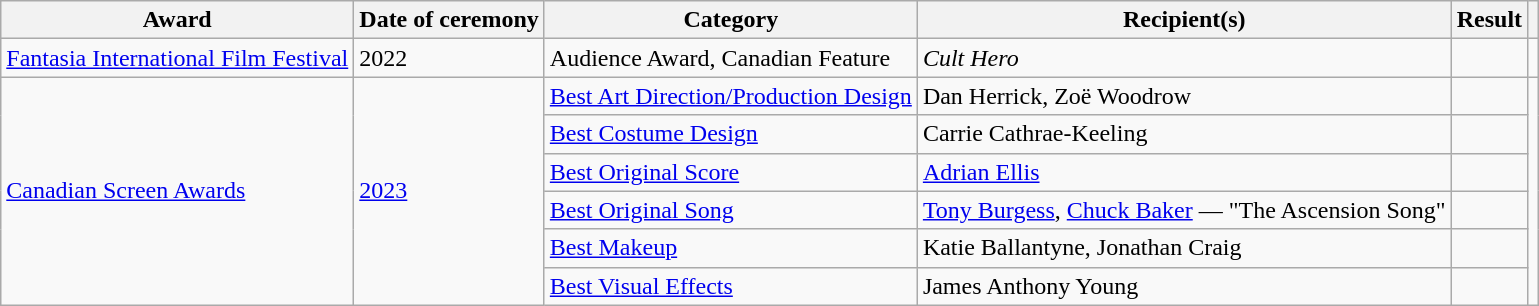<table class="wikitable plainrowheaders sortable">
<tr>
<th scope="col">Award</th>
<th scope="col">Date of ceremony</th>
<th scope="col">Category</th>
<th scope="col">Recipient(s)</th>
<th scope="col">Result</th>
<th scope="col" class="unsortable"></th>
</tr>
<tr>
<td><a href='#'>Fantasia International Film Festival</a></td>
<td>2022</td>
<td>Audience Award, Canadian Feature</td>
<td><em>Cult Hero</em></td>
<td></td>
<td></td>
</tr>
<tr>
<td rowspan=6><a href='#'>Canadian Screen Awards</a></td>
<td rowspan=6><a href='#'>2023</a></td>
<td><a href='#'>Best Art Direction/Production Design</a></td>
<td>Dan Herrick, Zoë Woodrow</td>
<td></td>
<td rowspan=6></td>
</tr>
<tr>
<td><a href='#'>Best Costume Design</a></td>
<td>Carrie Cathrae-Keeling</td>
<td></td>
</tr>
<tr>
<td><a href='#'>Best Original Score</a></td>
<td><a href='#'>Adrian Ellis</a></td>
<td></td>
</tr>
<tr>
<td><a href='#'>Best Original Song</a></td>
<td><a href='#'>Tony Burgess</a>, <a href='#'>Chuck Baker</a> — "The Ascension Song"</td>
<td></td>
</tr>
<tr>
<td><a href='#'>Best Makeup</a></td>
<td>Katie Ballantyne, Jonathan Craig</td>
<td></td>
</tr>
<tr>
<td><a href='#'>Best Visual Effects</a></td>
<td>James Anthony Young</td>
<td></td>
</tr>
</table>
